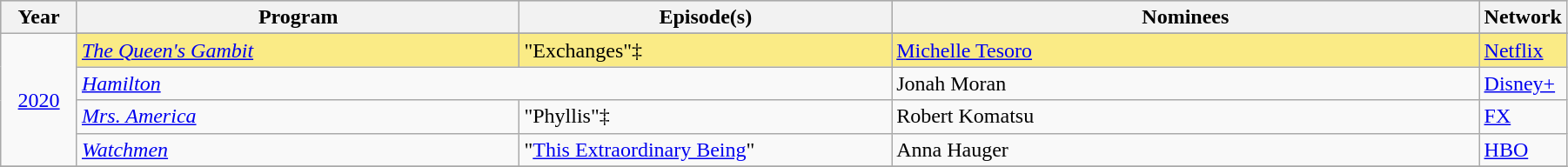<table class="wikitable" style="width:95%">
<tr bgcolor="#bebebe">
<th width="5%">Year</th>
<th width="30%">Program</th>
<th width="25%">Episode(s)</th>
<th width="40%">Nominees</th>
<th width="10%">Network</th>
</tr>
<tr>
<td rowspan=5 style="text-align:center"><a href='#'>2020</a><br></td>
</tr>
<tr style="background:#FAEB86">
<td><em><a href='#'>The Queen's Gambit</a></em></td>
<td>"Exchanges"‡</td>
<td><a href='#'>Michelle Tesoro</a></td>
<td><a href='#'>Netflix</a></td>
</tr>
<tr>
<td colspan="2"><em><a href='#'>Hamilton</a></em></td>
<td>Jonah Moran</td>
<td><a href='#'>Disney+</a></td>
</tr>
<tr>
<td><em><a href='#'>Mrs. America</a></em></td>
<td>"Phyllis"‡</td>
<td>Robert Komatsu</td>
<td><a href='#'>FX</a></td>
</tr>
<tr>
<td><em><a href='#'>Watchmen</a></em></td>
<td>"<a href='#'>This Extraordinary Being</a>"</td>
<td>Anna Hauger</td>
<td><a href='#'>HBO</a></td>
</tr>
<tr>
</tr>
</table>
